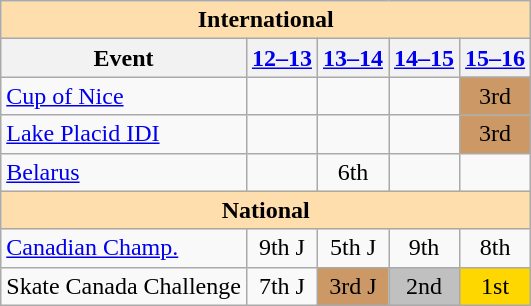<table class="wikitable" style="text-align:center">
<tr>
<th style="background-color: #ffdead; " colspan=5 align=center>International</th>
</tr>
<tr>
<th>Event</th>
<th><a href='#'>12–13</a></th>
<th><a href='#'>13–14</a></th>
<th><a href='#'>14–15</a></th>
<th><a href='#'>15–16</a></th>
</tr>
<tr>
<td align=left><a href='#'>Cup of Nice</a></td>
<td></td>
<td></td>
<td></td>
<td bgcolor=cc9966>3rd</td>
</tr>
<tr>
<td align=left><a href='#'>Lake Placid IDI</a></td>
<td></td>
<td></td>
<td></td>
<td bgcolor=cc9966>3rd</td>
</tr>
<tr>
<td align=left> <a href='#'>Belarus</a></td>
<td></td>
<td>6th</td>
<td></td>
<td></td>
</tr>
<tr>
<th style="background-color: #ffdead; " colspan=5 align=center>National</th>
</tr>
<tr>
<td align=left><a href='#'>Canadian Champ.</a></td>
<td>9th J</td>
<td>5th J</td>
<td>9th</td>
<td>8th</td>
</tr>
<tr>
<td align=left>Skate Canada Challenge</td>
<td>7th J</td>
<td bgcolor=cc9966>3rd J</td>
<td bgcolor=silver>2nd</td>
<td bgcolor=gold>1st</td>
</tr>
</table>
